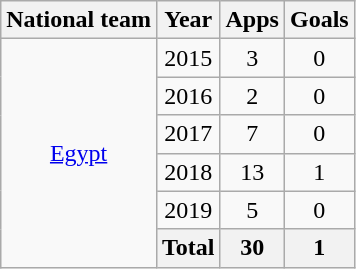<table class="wikitable" style="text-align:center">
<tr>
<th>National team</th>
<th>Year</th>
<th>Apps</th>
<th>Goals</th>
</tr>
<tr>
<td rowspan="6"><a href='#'>Egypt</a></td>
<td>2015</td>
<td>3</td>
<td>0</td>
</tr>
<tr>
<td>2016</td>
<td>2</td>
<td>0</td>
</tr>
<tr>
<td>2017</td>
<td>7</td>
<td>0</td>
</tr>
<tr>
<td>2018</td>
<td>13</td>
<td>1</td>
</tr>
<tr>
<td>2019</td>
<td>5</td>
<td>0</td>
</tr>
<tr>
<th>Total</th>
<th>30</th>
<th>1</th>
</tr>
</table>
